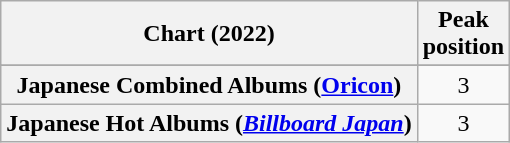<table class="wikitable sortable plainrowheaders" style="text-align:center">
<tr>
<th scope="col">Chart (2022)</th>
<th scope="col">Peak<br>position</th>
</tr>
<tr>
</tr>
<tr>
<th scope="row">Japanese Combined Albums (<a href='#'>Oricon</a>)</th>
<td>3</td>
</tr>
<tr>
<th scope="row">Japanese Hot Albums (<em><a href='#'>Billboard Japan</a></em>)</th>
<td>3</td>
</tr>
</table>
